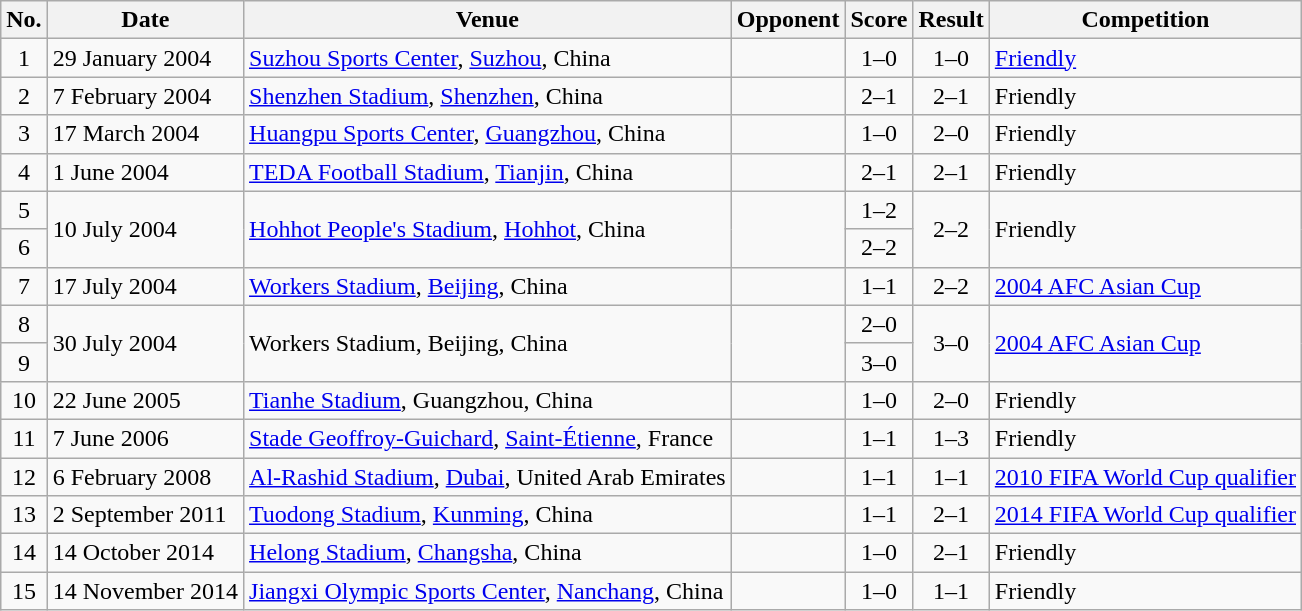<table class="wikitable sortable">
<tr>
<th scope="col">No.</th>
<th scope="col">Date</th>
<th scope="col">Venue</th>
<th scope="col">Opponent</th>
<th scope="col">Score</th>
<th scope="col">Result</th>
<th scope="col">Competition</th>
</tr>
<tr>
<td style="text-align:center">1</td>
<td>29 January 2004</td>
<td><a href='#'>Suzhou Sports Center</a>, <a href='#'>Suzhou</a>, China</td>
<td></td>
<td style="text-align:center">1–0</td>
<td style="text-align:center">1–0</td>
<td><a href='#'>Friendly</a></td>
</tr>
<tr>
<td style="text-align:center">2</td>
<td>7 February 2004</td>
<td><a href='#'>Shenzhen Stadium</a>, <a href='#'>Shenzhen</a>, China</td>
<td></td>
<td style="text-align:center">2–1</td>
<td style="text-align:center">2–1</td>
<td>Friendly</td>
</tr>
<tr>
<td style="text-align:center">3</td>
<td>17 March 2004</td>
<td><a href='#'>Huangpu Sports Center</a>, <a href='#'>Guangzhou</a>, China</td>
<td></td>
<td style="text-align:center">1–0</td>
<td style="text-align:center">2–0</td>
<td>Friendly</td>
</tr>
<tr>
<td style="text-align:center">4</td>
<td>1 June 2004</td>
<td><a href='#'>TEDA Football Stadium</a>, <a href='#'>Tianjin</a>, China</td>
<td></td>
<td style="text-align:center">2–1</td>
<td style="text-align:center">2–1</td>
<td>Friendly</td>
</tr>
<tr>
<td style="text-align:center">5</td>
<td rowspan="2">10 July 2004</td>
<td rowspan="2"><a href='#'>Hohhot People's Stadium</a>, <a href='#'>Hohhot</a>, China</td>
<td rowspan="2"></td>
<td style="text-align:center">1–2</td>
<td rowspan="2" style="text-align:center">2–2</td>
<td rowspan="2">Friendly</td>
</tr>
<tr>
<td style="text-align:center">6</td>
<td style="text-align:center">2–2</td>
</tr>
<tr>
<td style="text-align:center">7</td>
<td>17 July 2004</td>
<td><a href='#'>Workers Stadium</a>, <a href='#'>Beijing</a>, China</td>
<td></td>
<td style="text-align:center">1–1</td>
<td style="text-align:center">2–2</td>
<td><a href='#'>2004 AFC Asian Cup</a></td>
</tr>
<tr>
<td style="text-align:center">8</td>
<td rowspan="2">30 July 2004</td>
<td rowspan="2">Workers Stadium, Beijing, China</td>
<td rowspan="2"></td>
<td style="text-align:center">2–0</td>
<td rowspan="2" style="text-align:center">3–0</td>
<td rowspan="2"><a href='#'>2004 AFC Asian Cup</a></td>
</tr>
<tr>
<td style="text-align:center">9</td>
<td style="text-align:center">3–0</td>
</tr>
<tr>
<td style="text-align:center">10</td>
<td>22 June 2005</td>
<td><a href='#'>Tianhe Stadium</a>, Guangzhou, China</td>
<td></td>
<td style="text-align:center">1–0</td>
<td style="text-align:center">2–0</td>
<td>Friendly</td>
</tr>
<tr>
<td style="text-align:center">11</td>
<td>7 June 2006</td>
<td><a href='#'>Stade Geoffroy-Guichard</a>, <a href='#'>Saint-Étienne</a>, France</td>
<td></td>
<td style="text-align:center">1–1</td>
<td style="text-align:center">1–3</td>
<td>Friendly</td>
</tr>
<tr>
<td style="text-align:center">12</td>
<td>6 February 2008</td>
<td><a href='#'>Al-Rashid Stadium</a>, <a href='#'>Dubai</a>, United Arab Emirates</td>
<td></td>
<td style="text-align:center">1–1</td>
<td style="text-align:center">1–1</td>
<td><a href='#'>2010 FIFA World Cup qualifier</a></td>
</tr>
<tr>
<td style="text-align:center">13</td>
<td>2 September 2011</td>
<td><a href='#'>Tuodong Stadium</a>, <a href='#'>Kunming</a>, China</td>
<td></td>
<td style="text-align:center">1–1</td>
<td style="text-align:center">2–1</td>
<td><a href='#'>2014 FIFA World Cup qualifier</a></td>
</tr>
<tr>
<td style="text-align:center">14</td>
<td>14 October 2014</td>
<td><a href='#'>Helong Stadium</a>, <a href='#'>Changsha</a>, China</td>
<td></td>
<td style="text-align:center">1–0</td>
<td style="text-align:center">2–1</td>
<td>Friendly</td>
</tr>
<tr>
<td style="text-align:center">15</td>
<td>14 November 2014</td>
<td><a href='#'>Jiangxi Olympic Sports Center</a>, <a href='#'>Nanchang</a>, China</td>
<td></td>
<td style="text-align:center">1–0</td>
<td style="text-align:center">1–1</td>
<td>Friendly</td>
</tr>
</table>
